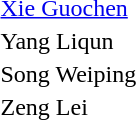<table>
<tr>
<th></th>
<td> <a href='#'>Xie Guochen</a></td>
</tr>
<tr>
<th></th>
<td>Yang Liqun</td>
</tr>
<tr>
<th></th>
<td>Song Weiping</td>
</tr>
<tr>
<th></th>
<td>Zeng Lei</td>
</tr>
</table>
